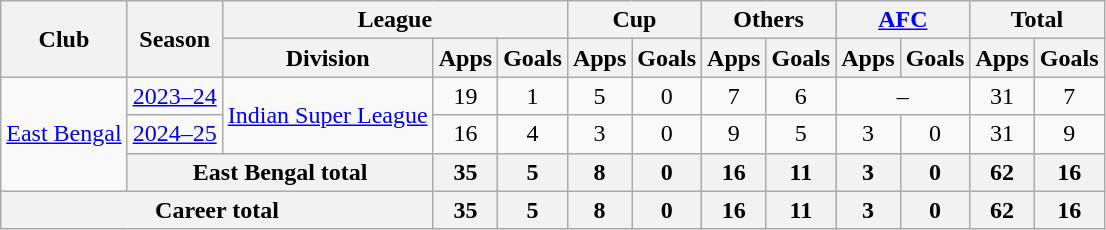<table class="wikitable" style="text-align:center">
<tr>
<th rowspan="2">Club</th>
<th rowspan="2">Season</th>
<th colspan="3">League</th>
<th colspan="2">Cup</th>
<th colspan="2">Others</th>
<th colspan="2"><a href='#'>AFC</a></th>
<th colspan="2">Total</th>
</tr>
<tr>
<th>Division</th>
<th>Apps</th>
<th>Goals</th>
<th>Apps</th>
<th>Goals</th>
<th>Apps</th>
<th>Goals</th>
<th>Apps</th>
<th>Goals</th>
<th>Apps</th>
<th>Goals</th>
</tr>
<tr>
<td rowspan=3><a href='#'>East Bengal</a></td>
<td><a href='#'>2023–24</a></td>
<td rowspan=2><a href='#'>Indian Super League</a></td>
<td>19</td>
<td>1</td>
<td>5</td>
<td>0</td>
<td>7</td>
<td>6</td>
<td colspan=2>–</td>
<td>31</td>
<td>7</td>
</tr>
<tr>
<td><a href='#'>2024–25</a></td>
<td>16</td>
<td>4</td>
<td>3</td>
<td>0</td>
<td>9</td>
<td>5</td>
<td>3</td>
<td>0</td>
<td>31</td>
<td>9</td>
</tr>
<tr>
<th colspan=2><strong>East Bengal total</strong></th>
<th>35</th>
<th>5</th>
<th>8</th>
<th>0</th>
<th>16</th>
<th>11</th>
<th>3</th>
<th>0</th>
<th>62</th>
<th>16</th>
</tr>
<tr>
<th colspan=3><strong>Career total</strong></th>
<th>35</th>
<th>5</th>
<th>8</th>
<th>0</th>
<th>16</th>
<th>11</th>
<th>3</th>
<th>0</th>
<th>62</th>
<th>16</th>
</tr>
</table>
